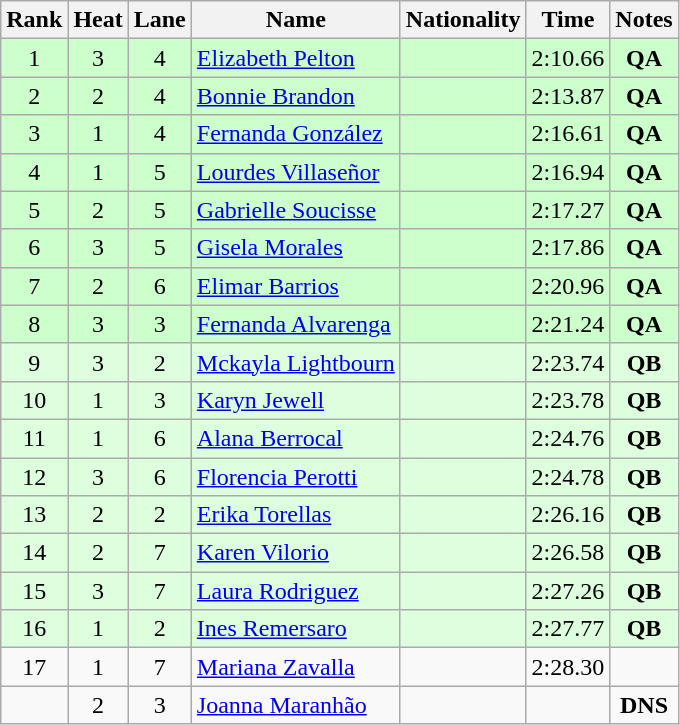<table class="wikitable sortable" style="text-align:center">
<tr>
<th>Rank</th>
<th>Heat</th>
<th>Lane</th>
<th>Name</th>
<th>Nationality</th>
<th>Time</th>
<th>Notes</th>
</tr>
<tr bgcolor=ccffcc>
<td>1</td>
<td>3</td>
<td>4</td>
<td align=left><a href='#'>Elizabeth Pelton</a></td>
<td align=left></td>
<td>2:10.66</td>
<td><strong>QA</strong></td>
</tr>
<tr bgcolor=ccffcc>
<td>2</td>
<td>2</td>
<td>4</td>
<td align=left><a href='#'>Bonnie Brandon</a></td>
<td align=left></td>
<td>2:13.87</td>
<td><strong>QA</strong></td>
</tr>
<tr bgcolor=ccffcc>
<td>3</td>
<td>1</td>
<td>4</td>
<td align=left><a href='#'>Fernanda González</a></td>
<td align=left></td>
<td>2:16.61</td>
<td><strong>QA</strong></td>
</tr>
<tr bgcolor=ccffcc>
<td>4</td>
<td>1</td>
<td>5</td>
<td align=left><a href='#'>Lourdes Villaseñor</a></td>
<td align=left></td>
<td>2:16.94</td>
<td><strong>QA</strong></td>
</tr>
<tr bgcolor=ccffcc>
<td>5</td>
<td>2</td>
<td>5</td>
<td align=left><a href='#'>Gabrielle Soucisse</a></td>
<td align=left></td>
<td>2:17.27</td>
<td><strong>QA</strong></td>
</tr>
<tr bgcolor=ccffcc>
<td>6</td>
<td>3</td>
<td>5</td>
<td align=left><a href='#'>Gisela Morales</a></td>
<td align=left></td>
<td>2:17.86</td>
<td><strong>QA</strong></td>
</tr>
<tr bgcolor=ccffcc>
<td>7</td>
<td>2</td>
<td>6</td>
<td align=left><a href='#'>Elimar Barrios</a></td>
<td align=left></td>
<td>2:20.96</td>
<td><strong>QA</strong></td>
</tr>
<tr bgcolor=ccffcc>
<td>8</td>
<td>3</td>
<td>3</td>
<td align=left><a href='#'>Fernanda Alvarenga</a></td>
<td align=left></td>
<td>2:21.24</td>
<td><strong>QA</strong></td>
</tr>
<tr bgcolor=ddffdd>
<td>9</td>
<td>3</td>
<td>2</td>
<td align=left><a href='#'>Mckayla Lightbourn</a></td>
<td align=left></td>
<td>2:23.74</td>
<td><strong>QB</strong></td>
</tr>
<tr bgcolor=ddffdd>
<td>10</td>
<td>1</td>
<td>3</td>
<td align=left><a href='#'>Karyn Jewell</a></td>
<td align=left></td>
<td>2:23.78</td>
<td><strong>QB</strong></td>
</tr>
<tr bgcolor=ddffdd>
<td>11</td>
<td>1</td>
<td>6</td>
<td align=left><a href='#'>Alana Berrocal</a></td>
<td align=left></td>
<td>2:24.76</td>
<td><strong>QB</strong></td>
</tr>
<tr bgcolor=ddffdd>
<td>12</td>
<td>3</td>
<td>6</td>
<td align=left><a href='#'>Florencia Perotti</a></td>
<td align=left></td>
<td>2:24.78</td>
<td><strong>QB</strong></td>
</tr>
<tr bgcolor=ddffdd>
<td>13</td>
<td>2</td>
<td>2</td>
<td align=left><a href='#'>Erika Torellas</a></td>
<td align=left></td>
<td>2:26.16</td>
<td><strong>QB</strong></td>
</tr>
<tr bgcolor=ddffdd>
<td>14</td>
<td>2</td>
<td>7</td>
<td align=left><a href='#'>Karen Vilorio</a></td>
<td align=left></td>
<td>2:26.58</td>
<td><strong>QB</strong></td>
</tr>
<tr bgcolor=ddffdd>
<td>15</td>
<td>3</td>
<td>7</td>
<td align=left><a href='#'>Laura Rodriguez</a></td>
<td align=left></td>
<td>2:27.26</td>
<td><strong>QB</strong></td>
</tr>
<tr bgcolor=ddffdd>
<td>16</td>
<td>1</td>
<td>2</td>
<td align=left><a href='#'>Ines Remersaro</a></td>
<td align=left></td>
<td>2:27.77</td>
<td><strong>QB</strong></td>
</tr>
<tr>
<td>17</td>
<td>1</td>
<td>7</td>
<td align=left><a href='#'>Mariana Zavalla</a></td>
<td align=left></td>
<td>2:28.30</td>
<td></td>
</tr>
<tr>
<td></td>
<td>2</td>
<td>3</td>
<td align=left><a href='#'>Joanna Maranhão</a></td>
<td align=left></td>
<td></td>
<td><strong>DNS</strong></td>
</tr>
</table>
